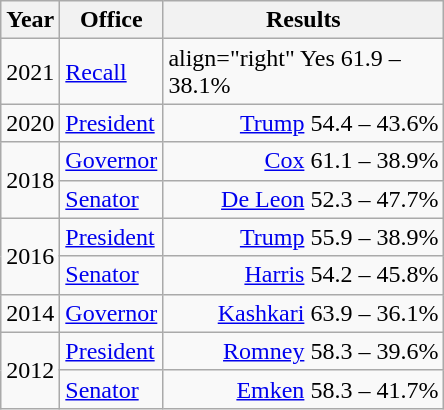<table class=wikitable>
<tr>
<th width="30">Year</th>
<th width="60">Office</th>
<th width="180">Results</th>
</tr>
<tr>
<td>2021</td>
<td><a href='#'>Recall</a></td>
<td>align="right"  Yes 61.9 – 38.1%</td>
</tr>
<tr>
<td>2020</td>
<td><a href='#'>President</a></td>
<td align="right" ><a href='#'>Trump</a> 54.4 – 43.6%</td>
</tr>
<tr>
<td rowspan="2">2018</td>
<td><a href='#'>Governor</a></td>
<td align="right" ><a href='#'>Cox</a> 61.1 – 38.9%</td>
</tr>
<tr>
<td><a href='#'>Senator</a></td>
<td align="right" ><a href='#'>De Leon</a> 52.3 – 47.7%</td>
</tr>
<tr>
<td rowspan="2">2016</td>
<td><a href='#'>President</a></td>
<td align="right" ><a href='#'>Trump</a> 55.9 – 38.9%</td>
</tr>
<tr>
<td><a href='#'>Senator</a></td>
<td align="right" ><a href='#'>Harris</a> 54.2 – 45.8%</td>
</tr>
<tr>
<td>2014</td>
<td><a href='#'>Governor</a></td>
<td align="right" ><a href='#'>Kashkari</a> 63.9 – 36.1%</td>
</tr>
<tr>
<td rowspan="2">2012</td>
<td><a href='#'>President</a></td>
<td align="right" ><a href='#'>Romney</a> 58.3 – 39.6%</td>
</tr>
<tr>
<td><a href='#'>Senator</a></td>
<td align="right" ><a href='#'>Emken</a> 58.3 – 41.7%</td>
</tr>
</table>
